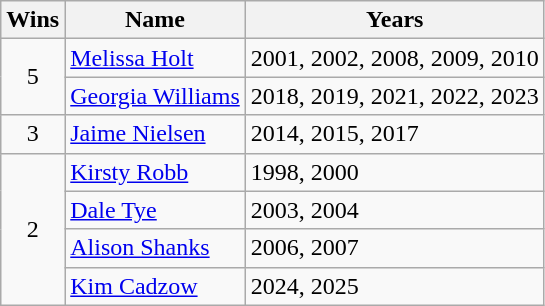<table class="wikitable">
<tr>
<th>Wins</th>
<th>Name</th>
<th>Years</th>
</tr>
<tr>
<td align=center rowspan=2>5</td>
<td><a href='#'>Melissa Holt</a></td>
<td align=left>2001, 2002, 2008, 2009, 2010</td>
</tr>
<tr>
<td><a href='#'>Georgia Williams</a></td>
<td align=left>2018, 2019, 2021, 2022, 2023</td>
</tr>
<tr>
<td align=center>3</td>
<td><a href='#'>Jaime Nielsen</a></td>
<td align=left>2014, 2015, 2017</td>
</tr>
<tr>
<td align=center rowspan=4>2</td>
<td><a href='#'>Kirsty Robb</a></td>
<td align=left>1998, 2000</td>
</tr>
<tr>
<td><a href='#'>Dale Tye</a></td>
<td align=left>2003, 2004</td>
</tr>
<tr>
<td><a href='#'>Alison Shanks</a></td>
<td align=left>2006, 2007</td>
</tr>
<tr>
<td><a href='#'>Kim Cadzow</a></td>
<td align=left>2024, 2025</td>
</tr>
</table>
